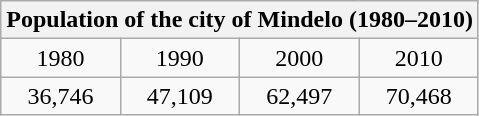<table class="wikitable">
<tr>
<th colspan="4">Population of the city of Mindelo (1980–2010)</th>
</tr>
<tr style="text-align:center;">
<td>1980</td>
<td>1990</td>
<td>2000</td>
<td>2010</td>
</tr>
<tr style="text-align:center;">
<td>36,746</td>
<td>47,109</td>
<td>62,497</td>
<td>70,468</td>
</tr>
</table>
